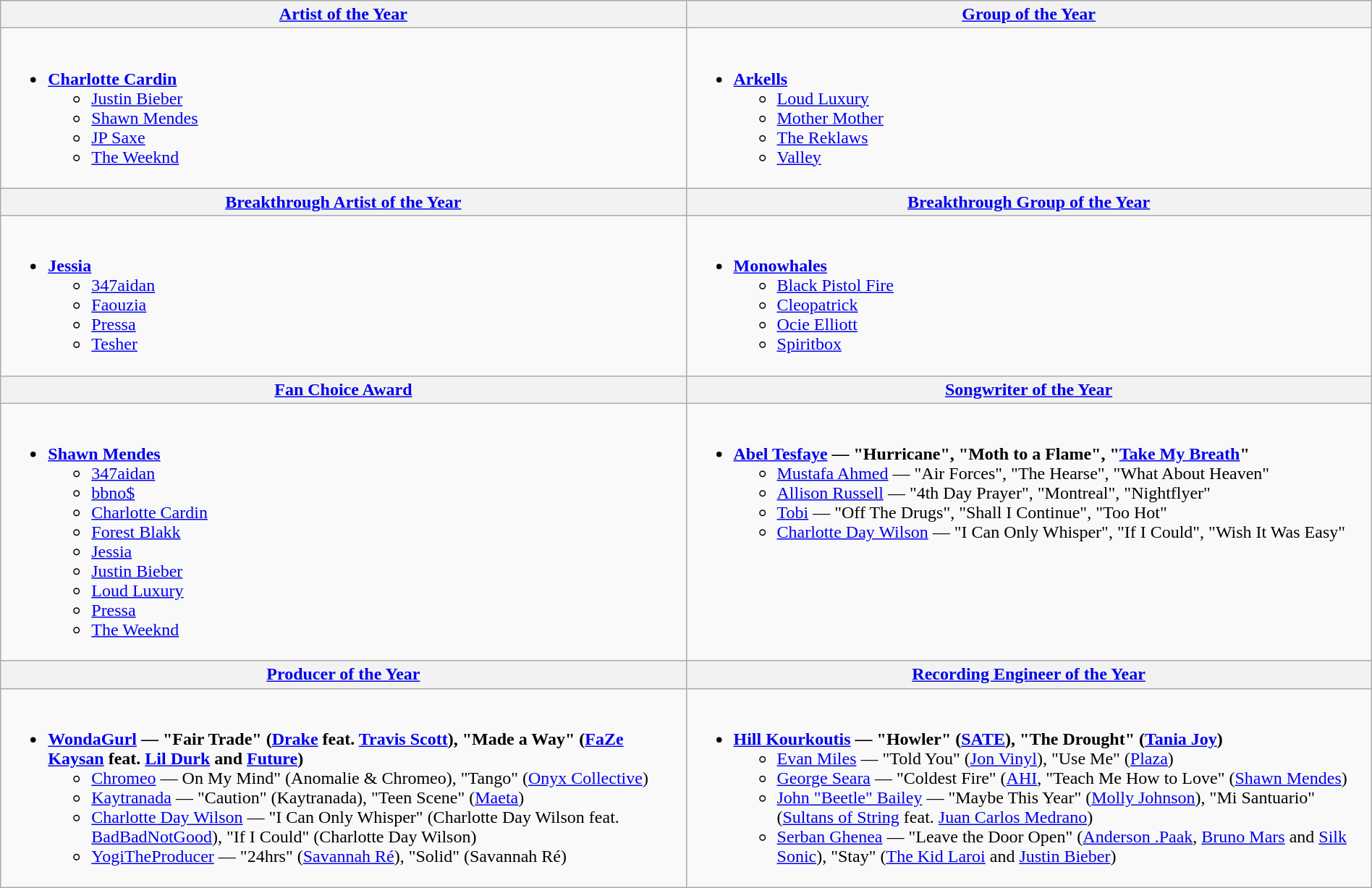<table class="wikitable" style="width:100%">
<tr>
<th style="width:50%"><a href='#'>Artist of the Year</a></th>
<th style="width:50%"><a href='#'>Group of the Year</a></th>
</tr>
<tr>
<td valign="top"><br><ul><li> <strong><a href='#'>Charlotte Cardin</a></strong><ul><li><a href='#'>Justin Bieber</a></li><li><a href='#'>Shawn Mendes</a></li><li><a href='#'>JP Saxe</a></li><li><a href='#'>The Weeknd</a></li></ul></li></ul></td>
<td valign="top"><br><ul><li> <strong><a href='#'>Arkells</a></strong><ul><li><a href='#'>Loud Luxury</a></li><li><a href='#'>Mother Mother</a></li><li><a href='#'>The Reklaws</a></li><li><a href='#'>Valley</a></li></ul></li></ul></td>
</tr>
<tr>
<th style="width:50%"><a href='#'>Breakthrough Artist of the Year</a></th>
<th style="width:50%"><a href='#'>Breakthrough Group of the Year</a></th>
</tr>
<tr>
<td valign="top"><br><ul><li> <strong><a href='#'>Jessia</a></strong><ul><li><a href='#'>347aidan</a></li><li><a href='#'>Faouzia</a></li><li><a href='#'>Pressa</a></li><li><a href='#'>Tesher</a></li></ul></li></ul></td>
<td valign="top"><br><ul><li> <strong><a href='#'>Monowhales</a></strong><ul><li><a href='#'>Black Pistol Fire</a></li><li><a href='#'>Cleopatrick</a></li><li><a href='#'>Ocie Elliott</a></li><li><a href='#'>Spiritbox</a></li></ul></li></ul></td>
</tr>
<tr>
<th style="width:50%"><a href='#'>Fan Choice Award</a></th>
<th style="width:50%"><a href='#'>Songwriter of the Year</a></th>
</tr>
<tr>
<td valign="top"><br><ul><li> <strong><a href='#'>Shawn Mendes</a></strong><ul><li><a href='#'>347aidan</a></li><li><a href='#'>bbno$</a></li><li><a href='#'>Charlotte Cardin</a></li><li><a href='#'>Forest Blakk</a></li><li><a href='#'>Jessia</a></li><li><a href='#'>Justin Bieber</a></li><li><a href='#'>Loud Luxury</a></li><li><a href='#'>Pressa</a></li><li><a href='#'>The Weeknd</a></li></ul></li></ul></td>
<td valign="top"><br><ul><li> <strong><a href='#'>Abel Tesfaye</a> — "Hurricane", "Moth to a Flame", "<a href='#'>Take My Breath</a>"</strong><ul><li><a href='#'>Mustafa Ahmed</a> — "Air Forces", "The Hearse", "What About Heaven"</li><li><a href='#'>Allison Russell</a> — "4th Day Prayer", "Montreal", "Nightflyer"</li><li><a href='#'>Tobi</a> — "Off The Drugs", "Shall I Continue", "Too Hot"</li><li><a href='#'>Charlotte Day Wilson</a> — "I Can Only Whisper", "If I Could", "Wish It Was Easy"</li></ul></li></ul></td>
</tr>
<tr>
<th style="width:50%"><a href='#'>Producer of the Year</a></th>
<th style="width:50%"><a href='#'>Recording Engineer of the Year</a></th>
</tr>
<tr>
<td valign="top"><br><ul><li> <strong><a href='#'>WondaGurl</a> — "Fair Trade" (<a href='#'>Drake</a> feat. <a href='#'>Travis Scott</a>), "Made a Way" (<a href='#'>FaZe Kaysan</a> feat. <a href='#'>Lil Durk</a> and <a href='#'>Future</a>)</strong><ul><li><a href='#'>Chromeo</a> — On My Mind" (Anomalie & Chromeo), "Tango" (<a href='#'>Onyx Collective</a>)</li><li><a href='#'>Kaytranada</a> — "Caution" (Kaytranada), "Teen Scene" (<a href='#'>Maeta</a>)</li><li><a href='#'>Charlotte Day Wilson</a> — "I Can Only Whisper" (Charlotte Day Wilson feat. <a href='#'>BadBadNotGood</a>), "If I Could" (Charlotte Day Wilson)</li><li><a href='#'>YogiTheProducer</a> — "24hrs" (<a href='#'>Savannah Ré</a>), "Solid" (Savannah Ré)</li></ul></li></ul></td>
<td valign="top"><br><ul><li> <strong><a href='#'>Hill Kourkoutis</a> — "Howler" (<a href='#'>SATE</a>), "The Drought" (<a href='#'>Tania Joy</a>)</strong><ul><li><a href='#'>Evan Miles</a> — "Told You" (<a href='#'>Jon Vinyl</a>), "Use Me" (<a href='#'>Plaza</a>)</li><li><a href='#'>George Seara</a> — "Coldest Fire" (<a href='#'>AHI</a>, "Teach Me How to Love" (<a href='#'>Shawn Mendes</a>)</li><li><a href='#'>John "Beetle" Bailey</a> — "Maybe This Year" (<a href='#'>Molly Johnson</a>), "Mi Santuario" (<a href='#'>Sultans of String</a> feat. <a href='#'>Juan Carlos Medrano</a>)</li><li><a href='#'>Serban Ghenea</a> — "Leave the Door Open" (<a href='#'>Anderson .Paak</a>, <a href='#'>Bruno Mars</a> and <a href='#'>Silk Sonic</a>), "Stay" (<a href='#'>The Kid Laroi</a> and <a href='#'>Justin Bieber</a>)</li></ul></li></ul></td>
</tr>
</table>
